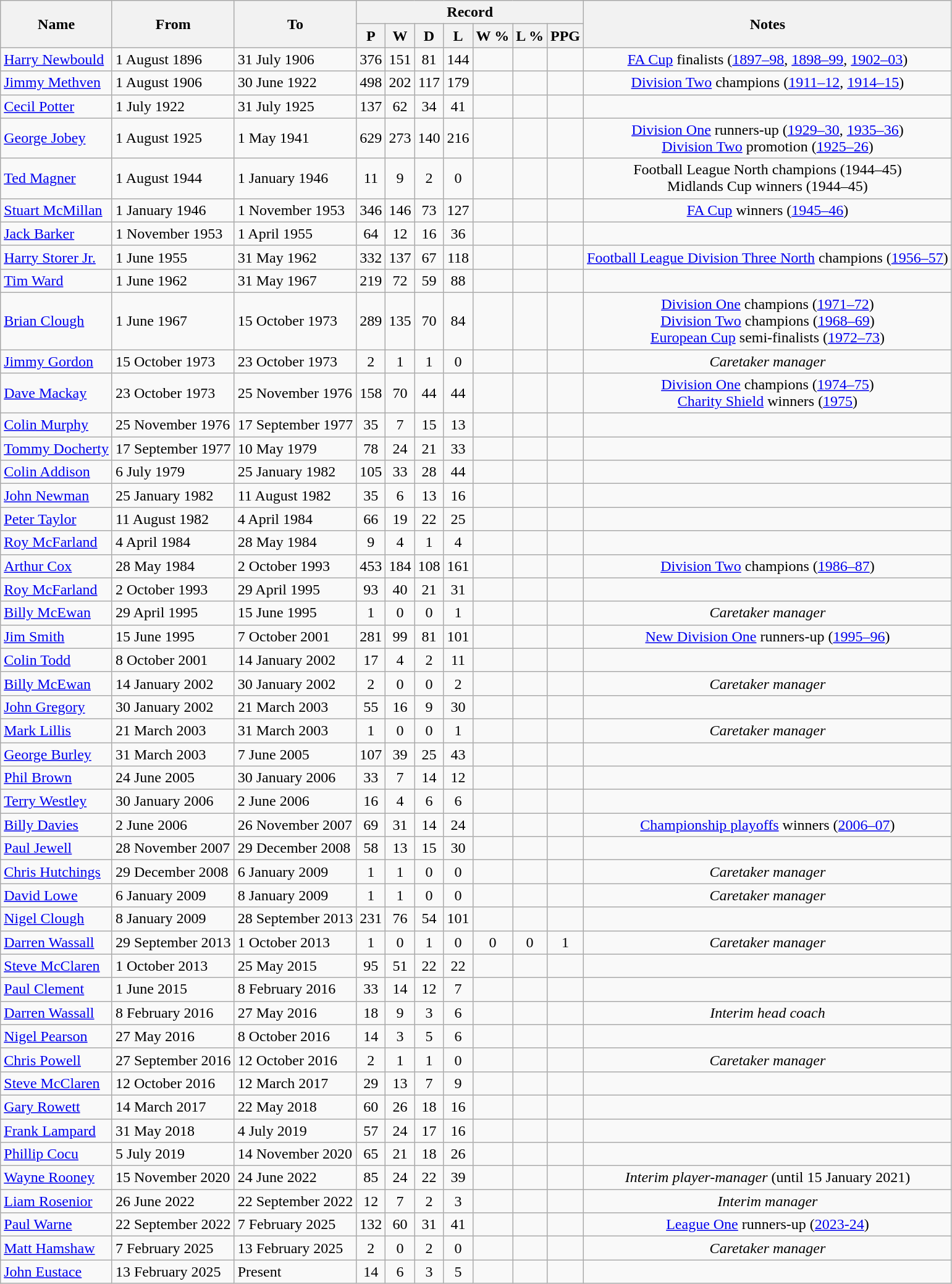<table class="wikitable sortable nowrap" style="text-align: center">
<tr>
<th rowspan="2">Name</th>
<th rowspan="2">From</th>
<th rowspan="2">To</th>
<th colspan="7">Record</th>
<th class="unsortable" rowspan="2">Notes</th>
</tr>
<tr>
<th>P</th>
<th>W</th>
<th>D</th>
<th>L</th>
<th>W %</th>
<th>L %</th>
<th>PPG</th>
</tr>
<tr>
<td align=left> <a href='#'>Harry Newbould</a></td>
<td align=left>1 August 1896</td>
<td align=left>31 July 1906</td>
<td>376</td>
<td>151</td>
<td>81</td>
<td>144</td>
<td></td>
<td></td>
<td></td>
<td><a href='#'>FA Cup</a> finalists (<a href='#'>1897–98</a>, <a href='#'>1898–99</a>, <a href='#'>1902–03</a>)</td>
</tr>
<tr>
<td align=left> <a href='#'>Jimmy Methven</a></td>
<td align=left>1 August 1906</td>
<td align=left>30 June 1922</td>
<td>498</td>
<td>202</td>
<td>117</td>
<td>179</td>
<td></td>
<td></td>
<td></td>
<td><a href='#'>Division Two</a> champions (<a href='#'>1911–12</a>, <a href='#'>1914–15</a>)</td>
</tr>
<tr>
<td align=left> <a href='#'>Cecil Potter</a></td>
<td align=left>1 July 1922</td>
<td align=left>31 July 1925</td>
<td>137</td>
<td>62</td>
<td>34</td>
<td>41</td>
<td></td>
<td></td>
<td></td>
<td></td>
</tr>
<tr>
<td align=left> <a href='#'>George Jobey</a></td>
<td align=left>1 August 1925</td>
<td align=left>1 May 1941</td>
<td>629</td>
<td>273</td>
<td>140</td>
<td>216</td>
<td></td>
<td></td>
<td></td>
<td><a href='#'>Division One</a> runners-up (<a href='#'>1929–30</a>, <a href='#'>1935–36</a>)<br><a href='#'>Division Two</a> promotion (<a href='#'>1925–26</a>)</td>
</tr>
<tr>
<td align=left> <a href='#'>Ted Magner</a></td>
<td align=left>1 August 1944</td>
<td align=left>1 January 1946</td>
<td>11</td>
<td>9</td>
<td>2</td>
<td>0</td>
<td></td>
<td></td>
<td></td>
<td>Football League North champions (1944–45)<br>Midlands Cup winners (1944–45)</td>
</tr>
<tr>
<td align=left> <a href='#'>Stuart McMillan</a></td>
<td align=left>1 January 1946</td>
<td align=left>1 November 1953</td>
<td>346</td>
<td>146</td>
<td>73</td>
<td>127</td>
<td></td>
<td></td>
<td></td>
<td><a href='#'>FA Cup</a> winners (<a href='#'>1945–46</a>)</td>
</tr>
<tr>
<td align=left> <a href='#'>Jack Barker</a></td>
<td align=left>1 November 1953</td>
<td align=left>1 April 1955</td>
<td>64</td>
<td>12</td>
<td>16</td>
<td>36</td>
<td></td>
<td></td>
<td></td>
<td></td>
</tr>
<tr>
<td align=left> <a href='#'>Harry Storer Jr.</a></td>
<td align=left>1 June 1955</td>
<td align=left>31 May 1962</td>
<td>332</td>
<td>137</td>
<td>67</td>
<td>118</td>
<td></td>
<td></td>
<td></td>
<td><a href='#'>Football League Division Three North</a> champions (<a href='#'>1956–57</a>)</td>
</tr>
<tr>
<td align=left> <a href='#'>Tim Ward</a></td>
<td align=left>1 June 1962</td>
<td align=left>31 May 1967</td>
<td>219</td>
<td>72</td>
<td>59</td>
<td>88</td>
<td></td>
<td></td>
<td></td>
<td></td>
</tr>
<tr>
<td align=left> <a href='#'>Brian Clough</a></td>
<td align=left>1 June 1967</td>
<td align=left>15 October 1973</td>
<td>289</td>
<td>135</td>
<td>70</td>
<td>84</td>
<td></td>
<td></td>
<td></td>
<td><a href='#'>Division One</a> champions (<a href='#'>1971–72</a>)<br><a href='#'>Division Two</a> champions (<a href='#'>1968–69</a>)<br><a href='#'>European Cup</a> semi-finalists (<a href='#'>1972–73</a>)</td>
</tr>
<tr>
<td align=left> <a href='#'>Jimmy Gordon</a></td>
<td align=left>15 October 1973</td>
<td align=left>23 October 1973</td>
<td>2</td>
<td>1</td>
<td>1</td>
<td>0</td>
<td></td>
<td></td>
<td></td>
<td><em>Caretaker manager</em></td>
</tr>
<tr>
<td align=left> <a href='#'>Dave Mackay</a></td>
<td align=left>23 October 1973</td>
<td align=left>25 November 1976</td>
<td>158</td>
<td>70</td>
<td>44</td>
<td>44</td>
<td></td>
<td></td>
<td></td>
<td><a href='#'>Division One</a> champions (<a href='#'>1974–75</a>)<br><a href='#'>Charity Shield</a> winners (<a href='#'>1975</a>)</td>
</tr>
<tr>
<td align=left> <a href='#'>Colin Murphy</a></td>
<td align=left>25 November 1976</td>
<td align=left>17 September 1977</td>
<td>35</td>
<td>7</td>
<td>15</td>
<td>13</td>
<td></td>
<td></td>
<td></td>
<td></td>
</tr>
<tr>
<td align=left> <a href='#'>Tommy Docherty</a></td>
<td align=left>17 September 1977</td>
<td align=left>10 May 1979</td>
<td>78</td>
<td>24</td>
<td>21</td>
<td>33</td>
<td></td>
<td></td>
<td></td>
<td></td>
</tr>
<tr>
<td align=left> <a href='#'>Colin Addison</a></td>
<td align=left>6 July 1979</td>
<td align=left>25 January 1982</td>
<td>105</td>
<td>33</td>
<td>28</td>
<td>44</td>
<td></td>
<td></td>
<td></td>
<td></td>
</tr>
<tr>
<td align=left> <a href='#'>John Newman</a></td>
<td align=left>25 January 1982</td>
<td align=left>11 August 1982</td>
<td>35</td>
<td>6</td>
<td>13</td>
<td>16</td>
<td></td>
<td></td>
<td></td>
<td></td>
</tr>
<tr>
<td align=left> <a href='#'>Peter Taylor</a></td>
<td align=left>11 August 1982</td>
<td align=left>4 April 1984</td>
<td>66</td>
<td>19</td>
<td>22</td>
<td>25</td>
<td></td>
<td></td>
<td></td>
<td></td>
</tr>
<tr>
<td align=left> <a href='#'>Roy McFarland</a></td>
<td align=left>4 April 1984</td>
<td align=left>28 May 1984</td>
<td>9</td>
<td>4</td>
<td>1</td>
<td>4</td>
<td></td>
<td></td>
<td></td>
<td></td>
</tr>
<tr>
<td align=left> <a href='#'>Arthur Cox</a></td>
<td align=left>28 May 1984</td>
<td align=left>2 October 1993</td>
<td>453</td>
<td>184</td>
<td>108</td>
<td>161</td>
<td></td>
<td></td>
<td></td>
<td><a href='#'>Division Two</a> champions (<a href='#'>1986–87</a>)</td>
</tr>
<tr>
<td align=left> <a href='#'>Roy McFarland</a></td>
<td align=left>2 October 1993</td>
<td align=left>29 April 1995</td>
<td>93</td>
<td>40</td>
<td>21</td>
<td>31</td>
<td></td>
<td></td>
<td></td>
<td></td>
</tr>
<tr>
<td align=left> <a href='#'>Billy McEwan</a></td>
<td align=left>29 April 1995</td>
<td align=left>15 June 1995</td>
<td>1</td>
<td>0</td>
<td>0</td>
<td>1</td>
<td></td>
<td></td>
<td></td>
<td><em>Caretaker manager</em></td>
</tr>
<tr>
<td align=left> <a href='#'>Jim Smith</a></td>
<td align=left>15 June 1995</td>
<td align=left>7 October 2001</td>
<td>281</td>
<td>99</td>
<td>81</td>
<td>101</td>
<td></td>
<td></td>
<td></td>
<td><a href='#'>New Division One</a> runners-up (<a href='#'>1995–96</a>)</td>
</tr>
<tr>
<td align=left> <a href='#'>Colin Todd</a></td>
<td align=left>8 October 2001</td>
<td align=left>14 January 2002</td>
<td>17</td>
<td>4</td>
<td>2</td>
<td>11</td>
<td></td>
<td></td>
<td></td>
<td></td>
</tr>
<tr>
<td align=left> <a href='#'>Billy McEwan</a></td>
<td align=left>14 January 2002</td>
<td align=left>30 January 2002</td>
<td>2</td>
<td>0</td>
<td>0</td>
<td>2</td>
<td></td>
<td></td>
<td></td>
<td><em>Caretaker manager</em></td>
</tr>
<tr>
<td align=left> <a href='#'>John Gregory</a></td>
<td align=left>30 January 2002</td>
<td align=left>21 March 2003</td>
<td>55</td>
<td>16</td>
<td>9</td>
<td>30</td>
<td></td>
<td></td>
<td></td>
<td></td>
</tr>
<tr>
<td align=left> <a href='#'>Mark Lillis</a></td>
<td align=left>21 March 2003</td>
<td align=left>31 March 2003</td>
<td>1</td>
<td>0</td>
<td>0</td>
<td>1</td>
<td></td>
<td></td>
<td></td>
<td><em>Caretaker manager</em></td>
</tr>
<tr>
<td align=left> <a href='#'>George Burley</a></td>
<td align=left>31 March 2003</td>
<td align=left>7 June 2005</td>
<td>107</td>
<td>39</td>
<td>25</td>
<td>43</td>
<td></td>
<td></td>
<td></td>
<td></td>
</tr>
<tr>
<td align=left> <a href='#'>Phil Brown</a></td>
<td align=left>24 June 2005</td>
<td align=left>30 January 2006</td>
<td>33</td>
<td>7</td>
<td>14</td>
<td>12</td>
<td></td>
<td></td>
<td></td>
<td></td>
</tr>
<tr>
<td align=left> <a href='#'>Terry Westley</a></td>
<td align=left>30 January 2006</td>
<td align=left>2 June 2006</td>
<td>16</td>
<td>4</td>
<td>6</td>
<td>6</td>
<td></td>
<td></td>
<td></td>
<td></td>
</tr>
<tr>
<td align=left> <a href='#'>Billy Davies</a></td>
<td align=left>2 June 2006</td>
<td align=left>26 November 2007</td>
<td>69</td>
<td>31</td>
<td>14</td>
<td>24</td>
<td></td>
<td></td>
<td></td>
<td><a href='#'>Championship playoffs</a> winners (<a href='#'>2006–07</a>)</td>
</tr>
<tr>
<td align=left> <a href='#'>Paul Jewell</a></td>
<td align=left>28 November 2007</td>
<td align=left>29 December 2008</td>
<td>58</td>
<td>13</td>
<td>15</td>
<td>30</td>
<td></td>
<td></td>
<td></td>
<td></td>
</tr>
<tr>
<td align=left> <a href='#'>Chris Hutchings</a></td>
<td align=left>29 December 2008</td>
<td align=left>6 January 2009</td>
<td>1</td>
<td>1</td>
<td>0</td>
<td>0</td>
<td></td>
<td></td>
<td></td>
<td><em>Caretaker manager</em></td>
</tr>
<tr>
<td align=left> <a href='#'>David Lowe</a></td>
<td align=left>6 January 2009</td>
<td align=left>8 January 2009</td>
<td>1</td>
<td>1</td>
<td>0</td>
<td>0</td>
<td></td>
<td></td>
<td></td>
<td><em>Caretaker manager</em></td>
</tr>
<tr>
<td align=left> <a href='#'>Nigel Clough</a></td>
<td align=left>8 January 2009</td>
<td align=left>28 September 2013</td>
<td>231</td>
<td>76</td>
<td>54</td>
<td>101</td>
<td></td>
<td></td>
<td></td>
<td></td>
</tr>
<tr>
<td align=left> <a href='#'>Darren Wassall</a></td>
<td align=left>29 September 2013</td>
<td align=left>1 October 2013</td>
<td>1</td>
<td>0</td>
<td>1</td>
<td>0</td>
<td>0</td>
<td>0</td>
<td>1</td>
<td><em>Caretaker manager</em></td>
</tr>
<tr>
<td align=left> <a href='#'>Steve McClaren</a></td>
<td align=left>1 October 2013</td>
<td align=left>25 May 2015</td>
<td>95</td>
<td>51</td>
<td>22</td>
<td>22</td>
<td></td>
<td></td>
<td></td>
<td></td>
</tr>
<tr>
<td align=left> <a href='#'>Paul Clement</a></td>
<td align=left>1 June 2015</td>
<td align=left>8 February 2016</td>
<td>33</td>
<td>14</td>
<td>12</td>
<td>7</td>
<td></td>
<td></td>
<td></td>
<td></td>
</tr>
<tr>
<td align=left> <a href='#'>Darren Wassall</a></td>
<td align=left>8 February 2016</td>
<td align=left>27 May 2016</td>
<td>18</td>
<td>9</td>
<td>3</td>
<td>6</td>
<td></td>
<td></td>
<td></td>
<td><em>Interim head coach</em></td>
</tr>
<tr>
<td align=left> <a href='#'>Nigel Pearson</a></td>
<td align=left>27 May 2016</td>
<td align=left>8 October 2016</td>
<td>14</td>
<td>3</td>
<td>5</td>
<td>6</td>
<td></td>
<td></td>
<td></td>
<td></td>
</tr>
<tr>
<td align=left> <a href='#'>Chris Powell</a></td>
<td align=left>27 September 2016</td>
<td align=left>12 October 2016</td>
<td>2</td>
<td>1</td>
<td>1</td>
<td>0</td>
<td></td>
<td></td>
<td></td>
<td><em>Caretaker manager</em></td>
</tr>
<tr>
<td align=left> <a href='#'>Steve McClaren</a></td>
<td align=left>12 October 2016</td>
<td align=left>12 March 2017</td>
<td>29</td>
<td>13</td>
<td>7</td>
<td>9</td>
<td></td>
<td></td>
<td></td>
<td></td>
</tr>
<tr>
<td align=left> <a href='#'>Gary Rowett</a></td>
<td align=left>14 March 2017</td>
<td align=left>22 May 2018</td>
<td>60</td>
<td>26</td>
<td>18</td>
<td>16</td>
<td></td>
<td></td>
<td></td>
<td></td>
</tr>
<tr>
<td align=left> <a href='#'>Frank Lampard</a></td>
<td align=left>31 May 2018</td>
<td align=left>4 July 2019</td>
<td>57</td>
<td>24</td>
<td>17</td>
<td>16</td>
<td></td>
<td></td>
<td></td>
<td></td>
</tr>
<tr>
<td align=left> <a href='#'>Phillip Cocu</a></td>
<td align=left>5 July 2019</td>
<td align=left>14 November 2020</td>
<td>65</td>
<td>21</td>
<td>18</td>
<td>26</td>
<td></td>
<td></td>
<td></td>
<td></td>
</tr>
<tr>
<td align=left> <a href='#'>Wayne Rooney</a></td>
<td align=left>15 November 2020</td>
<td align=left>24 June 2022</td>
<td>85</td>
<td>24</td>
<td>22</td>
<td>39</td>
<td></td>
<td></td>
<td></td>
<td><em>Interim player-manager</em> (until 15 January 2021)</td>
</tr>
<tr>
<td align=left> <a href='#'>Liam Rosenior</a></td>
<td align=left>26 June 2022</td>
<td align=left>22 September 2022</td>
<td>12</td>
<td>7</td>
<td>2</td>
<td>3</td>
<td></td>
<td></td>
<td></td>
<td><em>Interim manager</em></td>
</tr>
<tr>
<td align=left> <a href='#'>Paul Warne</a></td>
<td align=left>22 September 2022</td>
<td align=left>7 February 2025</td>
<td>132</td>
<td>60</td>
<td>31</td>
<td>41</td>
<td></td>
<td></td>
<td></td>
<td><a href='#'>League One</a> runners-up (<a href='#'>2023-24</a>)</td>
</tr>
<tr>
<td align=left> <a href='#'>Matt Hamshaw</a></td>
<td align=left>7 February 2025</td>
<td align=left>13 February 2025</td>
<td>2</td>
<td>0</td>
<td>2</td>
<td>0</td>
<td></td>
<td></td>
<td></td>
<td><em>Caretaker manager</em></td>
</tr>
<tr>
<td align=left> <a href='#'>John Eustace</a></td>
<td align=left>13 February 2025</td>
<td align=left>Present</td>
<td>14</td>
<td>6</td>
<td>3</td>
<td>5</td>
<td></td>
<td></td>
<td></td>
<td></td>
</tr>
</table>
